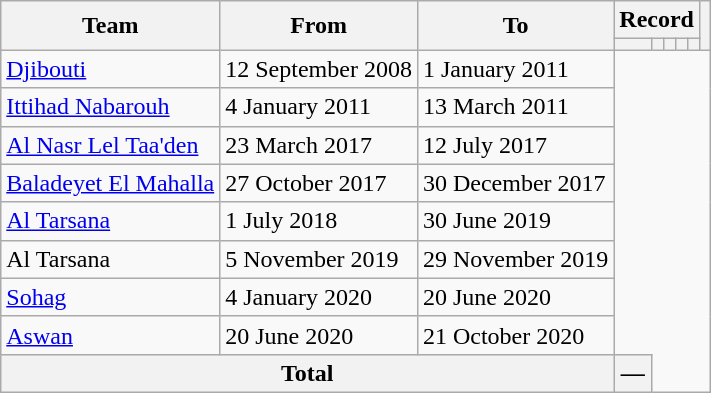<table class=wikitable style=text-align:center>
<tr>
<th rowspan=2>Team</th>
<th rowspan=2>From</th>
<th rowspan=2>To</th>
<th colspan=5>Record</th>
<th rowspan=2></th>
</tr>
<tr>
<th></th>
<th></th>
<th></th>
<th></th>
<th></th>
</tr>
<tr>
<td align=left><a href='#'>Djibouti</a></td>
<td align=left>12 September 2008</td>
<td align=left>1 January 2011<br></td>
</tr>
<tr>
<td align=left><a href='#'>Ittihad Nabarouh</a></td>
<td align=left>4 January 2011</td>
<td align=left>13 March 2011<br></td>
</tr>
<tr>
<td align=left><a href='#'>Al Nasr Lel Taa'den</a></td>
<td align=left>23 March 2017</td>
<td align=left>12 July 2017<br></td>
</tr>
<tr>
<td align=left><a href='#'>Baladeyet El Mahalla</a></td>
<td align=left>27 October 2017</td>
<td align=left>30 December 2017<br></td>
</tr>
<tr>
<td align=left><a href='#'>Al Tarsana</a></td>
<td align=left>1 July 2018</td>
<td align=left>30 June 2019<br></td>
</tr>
<tr>
<td align=left>Al Tarsana</td>
<td align=left>5 November 2019</td>
<td align=left>29 November 2019<br></td>
</tr>
<tr>
<td align=left><a href='#'>Sohag</a></td>
<td align=left>4 January 2020</td>
<td align=left>20 June 2020<br></td>
</tr>
<tr>
<td align=left><a href='#'>Aswan</a></td>
<td align=left>20 June 2020</td>
<td align=left>21 October 2020<br></td>
</tr>
<tr>
<th colspan=3>Total<br></th>
<th>—</th>
</tr>
</table>
